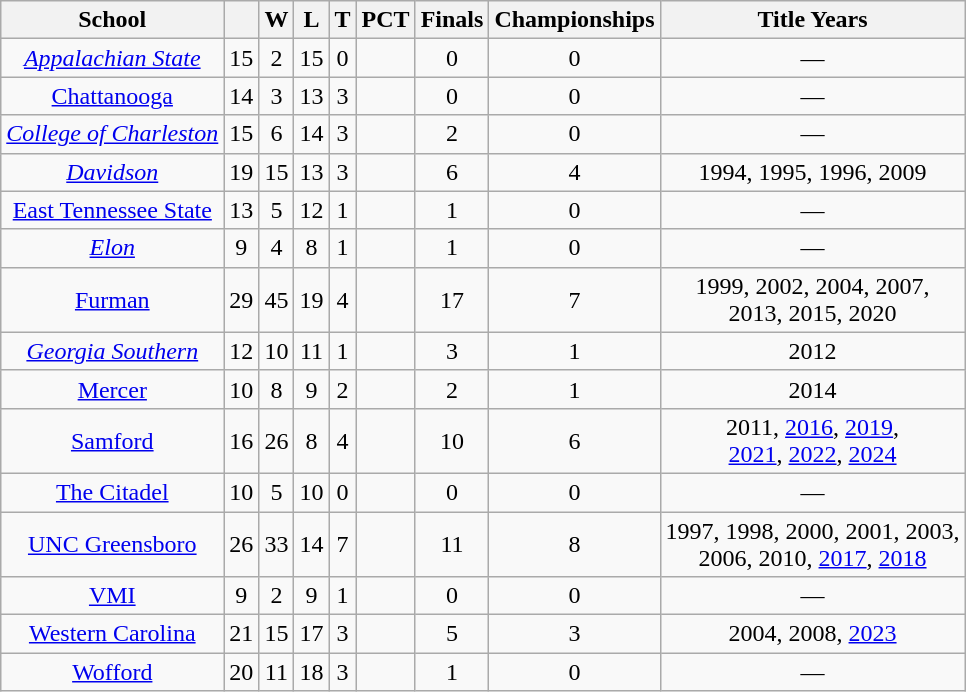<table class="wikitable sortable" style="text-align:center">
<tr>
<th>School</th>
<th></th>
<th>W</th>
<th>L</th>
<th>T</th>
<th>PCT</th>
<th>Finals</th>
<th>Championships</th>
<th>Title Years</th>
</tr>
<tr>
<td><em><a href='#'>Appalachian State</a></em></td>
<td>15</td>
<td>2</td>
<td>15</td>
<td>0</td>
<td></td>
<td>0</td>
<td>0</td>
<td>—</td>
</tr>
<tr>
<td><a href='#'>Chattanooga</a></td>
<td>14</td>
<td>3</td>
<td>13</td>
<td>3</td>
<td></td>
<td>0</td>
<td>0</td>
<td>—</td>
</tr>
<tr>
<td><em><a href='#'>College of Charleston</a></em></td>
<td>15</td>
<td>6</td>
<td>14</td>
<td>3</td>
<td></td>
<td>2</td>
<td>0</td>
<td>—</td>
</tr>
<tr>
<td><em><a href='#'>Davidson</a></em></td>
<td>19</td>
<td>15</td>
<td>13</td>
<td>3</td>
<td></td>
<td>6</td>
<td>4</td>
<td>1994, 1995, 1996, 2009</td>
</tr>
<tr>
<td><a href='#'>East Tennessee State</a></td>
<td>13</td>
<td>5</td>
<td>12</td>
<td>1</td>
<td></td>
<td>1</td>
<td>0</td>
<td>—</td>
</tr>
<tr>
<td><em><a href='#'>Elon</a></em></td>
<td>9</td>
<td>4</td>
<td>8</td>
<td>1</td>
<td></td>
<td>1</td>
<td>0</td>
<td>—</td>
</tr>
<tr>
<td><a href='#'>Furman</a></td>
<td>29</td>
<td>45</td>
<td>19</td>
<td>4</td>
<td></td>
<td>17</td>
<td>7</td>
<td>1999, 2002, 2004, 2007,<br>2013, 2015, 2020</td>
</tr>
<tr>
<td><em><a href='#'>Georgia Southern</a></em></td>
<td>12</td>
<td>10</td>
<td>11</td>
<td>1</td>
<td></td>
<td>3</td>
<td>1</td>
<td>2012</td>
</tr>
<tr>
<td><a href='#'>Mercer</a></td>
<td>10</td>
<td>8</td>
<td>9</td>
<td>2</td>
<td></td>
<td>2</td>
<td>1</td>
<td>2014</td>
</tr>
<tr>
<td><a href='#'>Samford</a></td>
<td>16</td>
<td>26</td>
<td>8</td>
<td>4</td>
<td></td>
<td>10</td>
<td>6</td>
<td>2011, <a href='#'>2016</a>, <a href='#'>2019</a>,<br><a href='#'>2021</a>, <a href='#'>2022</a>, <a href='#'>2024</a></td>
</tr>
<tr>
<td><a href='#'>The Citadel</a></td>
<td>10</td>
<td>5</td>
<td>10</td>
<td>0</td>
<td></td>
<td>0</td>
<td>0</td>
<td>—</td>
</tr>
<tr>
<td><a href='#'>UNC Greensboro</a></td>
<td>26</td>
<td>33</td>
<td>14</td>
<td>7</td>
<td></td>
<td>11</td>
<td>8</td>
<td>1997, 1998, 2000, 2001, 2003,<br>2006, 2010, <a href='#'>2017</a>, <a href='#'>2018</a></td>
</tr>
<tr>
<td><a href='#'>VMI</a></td>
<td>9</td>
<td>2</td>
<td>9</td>
<td>1</td>
<td></td>
<td>0</td>
<td>0</td>
<td>—</td>
</tr>
<tr>
<td><a href='#'>Western Carolina</a></td>
<td>21</td>
<td>15</td>
<td>17</td>
<td>3</td>
<td></td>
<td>5</td>
<td>3</td>
<td>2004, 2008, <a href='#'>2023</a></td>
</tr>
<tr>
<td><a href='#'>Wofford</a></td>
<td>20</td>
<td>11</td>
<td>18</td>
<td>3</td>
<td></td>
<td>1</td>
<td>0</td>
<td>—</td>
</tr>
</table>
